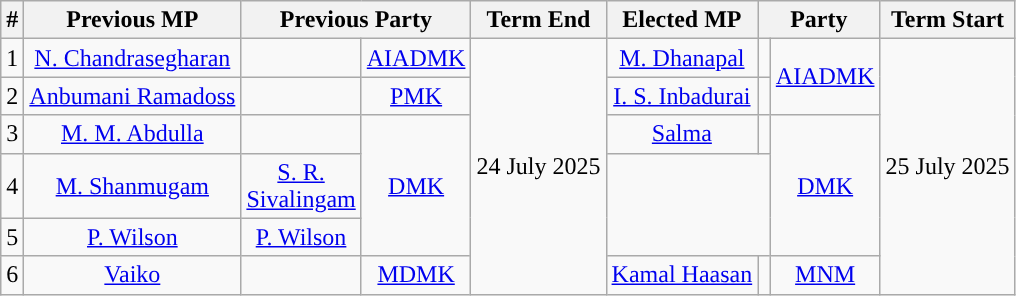<table class="wikitable" style="text-align:center;">
<tr>
<th>#</th>
<th>Previous MP</th>
<th colspan=2>Previous Party</th>
<th>Term End</th>
<th>Elected MP</th>
<th colspan="2">Party</th>
<th>Term Start</th>
</tr>
<tr>
<td>1</td>
<td><a href='#'>N. Chandrasegharan</a></td>
<td width="1px"></td>
<td><a href='#'>AIADMK</a></td>
<td rowspan="6">24 July 2025</td>
<td><a href='#'>M. Dhanapal</a></td>
<td width="1px"></td>
<td rowspan="2"><a href='#'>AIADMK</a></td>
<td rowspan="6">25 July 2025</td>
</tr>
<tr>
<td>2</td>
<td><a href='#'>Anbumani Ramadoss</a></td>
<td width="1px"></td>
<td><a href='#'>PMK</a></td>
<td><a href='#'>I. S. Inbadurai</a></td>
</tr>
<tr>
<td>3</td>
<td><a href='#'>M. M. Abdulla</a></td>
<td width="1px"></td>
<td rowspan="3"><a href='#'>DMK</a></td>
<td><a href='#'>Salma</a></td>
<td width="1px"></td>
<td rowspan="3"><a href='#'>DMK</a></td>
</tr>
<tr>
<td>4</td>
<td><a href='#'>M. Shanmugam</a></td>
<td><a href='#'>S. R. Sivalingam</a></td>
</tr>
<tr>
<td>5</td>
<td><a href='#'>P. Wilson</a></td>
<td><a href='#'>P. Wilson</a></td>
</tr>
<tr>
<td>6</td>
<td><a href='#'>Vaiko</a></td>
<td></td>
<td><a href='#'>MDMK</a></td>
<td><a href='#'>Kamal Haasan</a></td>
<td></td>
<td><a href='#'>MNM</a></td>
</tr>
</table>
